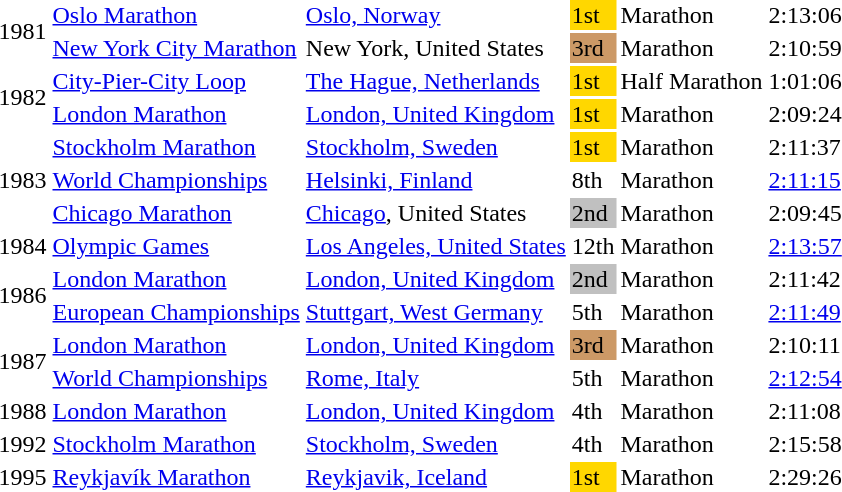<table>
<tr>
<td rowspan=2>1981</td>
<td><a href='#'>Oslo Marathon</a></td>
<td><a href='#'>Oslo, Norway</a></td>
<td bgcolor="gold">1st</td>
<td>Marathon</td>
<td>2:13:06</td>
</tr>
<tr>
<td><a href='#'>New York City Marathon</a></td>
<td>New York, United States</td>
<td bgcolor="cc9966">3rd</td>
<td>Marathon</td>
<td>2:10:59</td>
</tr>
<tr>
<td rowspan=2>1982</td>
<td><a href='#'>City-Pier-City Loop</a></td>
<td><a href='#'>The Hague, Netherlands</a></td>
<td bgcolor="gold">1st</td>
<td>Half Marathon</td>
<td>1:01:06</td>
</tr>
<tr>
<td><a href='#'>London Marathon</a></td>
<td><a href='#'>London, United Kingdom</a></td>
<td bgcolor="gold">1st</td>
<td>Marathon</td>
<td>2:09:24</td>
</tr>
<tr>
<td rowspan=3>1983</td>
<td><a href='#'>Stockholm Marathon</a></td>
<td><a href='#'>Stockholm, Sweden</a></td>
<td bgcolor="gold">1st</td>
<td>Marathon</td>
<td>2:11:37</td>
</tr>
<tr>
<td><a href='#'>World Championships</a></td>
<td><a href='#'>Helsinki, Finland</a></td>
<td>8th</td>
<td>Marathon</td>
<td><a href='#'>2:11:15</a></td>
</tr>
<tr>
<td><a href='#'>Chicago Marathon</a></td>
<td><a href='#'>Chicago</a>, United States</td>
<td bgcolor="silver">2nd</td>
<td>Marathon</td>
<td>2:09:45</td>
</tr>
<tr>
<td>1984</td>
<td><a href='#'>Olympic Games</a></td>
<td><a href='#'>Los Angeles, United States</a></td>
<td>12th</td>
<td>Marathon</td>
<td><a href='#'>2:13:57</a></td>
</tr>
<tr>
<td rowspan=2>1986</td>
<td><a href='#'>London Marathon</a></td>
<td><a href='#'>London, United Kingdom</a></td>
<td bgcolor="silver">2nd</td>
<td>Marathon</td>
<td>2:11:42</td>
</tr>
<tr>
<td><a href='#'>European Championships</a></td>
<td><a href='#'>Stuttgart, West Germany</a></td>
<td>5th</td>
<td>Marathon</td>
<td><a href='#'>2:11:49</a></td>
</tr>
<tr>
<td rowspan=2>1987</td>
<td><a href='#'>London Marathon</a></td>
<td><a href='#'>London, United Kingdom</a></td>
<td bgcolor="cc9966">3rd</td>
<td>Marathon</td>
<td>2:10:11</td>
</tr>
<tr>
<td><a href='#'>World Championships</a></td>
<td><a href='#'>Rome, Italy</a></td>
<td>5th</td>
<td>Marathon</td>
<td><a href='#'>2:12:54</a></td>
</tr>
<tr>
<td>1988</td>
<td><a href='#'>London Marathon</a></td>
<td><a href='#'>London, United Kingdom</a></td>
<td>4th</td>
<td>Marathon</td>
<td>2:11:08</td>
</tr>
<tr>
<td>1992</td>
<td><a href='#'>Stockholm Marathon</a></td>
<td><a href='#'>Stockholm, Sweden</a></td>
<td>4th</td>
<td>Marathon</td>
<td>2:15:58</td>
</tr>
<tr>
<td>1995</td>
<td><a href='#'>Reykjavík Marathon</a></td>
<td><a href='#'>Reykjavik, Iceland</a></td>
<td bgcolor="gold">1st</td>
<td>Marathon</td>
<td>2:29:26</td>
</tr>
</table>
